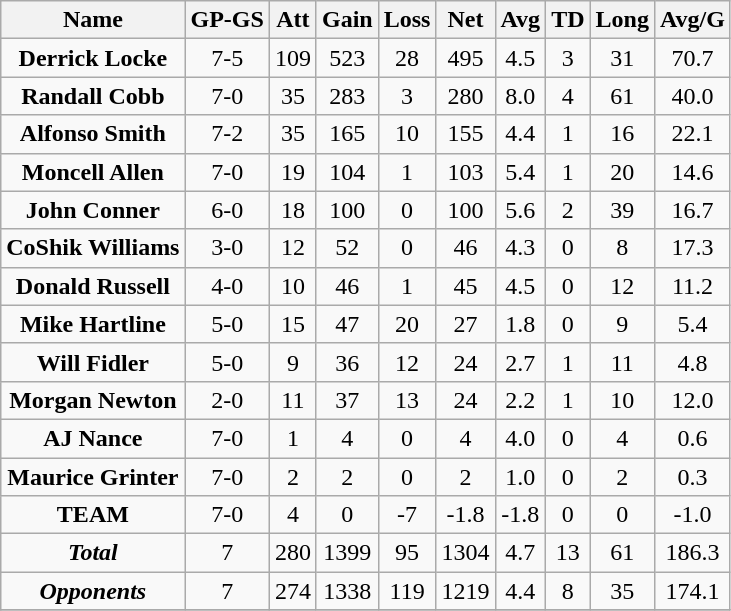<table class="wikitable" style="white-space:nowrap;">
<tr align="center">
<th>Name</th>
<th>GP-GS</th>
<th>Att</th>
<th>Gain</th>
<th>Loss</th>
<th>Net</th>
<th>Avg</th>
<th>TD</th>
<th>Long</th>
<th>Avg/G</th>
</tr>
<tr align="center">
<td><strong>Derrick Locke</strong></td>
<td>7-5</td>
<td>109</td>
<td>523</td>
<td>28</td>
<td>495</td>
<td>4.5</td>
<td>3</td>
<td>31</td>
<td>70.7</td>
</tr>
<tr align="center">
<td><strong>Randall Cobb</strong></td>
<td>7-0</td>
<td>35</td>
<td>283</td>
<td>3</td>
<td>280</td>
<td>8.0</td>
<td>4</td>
<td>61</td>
<td>40.0</td>
</tr>
<tr align="center">
<td><strong>Alfonso Smith</strong></td>
<td>7-2</td>
<td>35</td>
<td>165</td>
<td>10</td>
<td>155</td>
<td>4.4</td>
<td>1</td>
<td>16</td>
<td>22.1</td>
</tr>
<tr align="center">
<td><strong>Moncell Allen</strong></td>
<td>7-0</td>
<td>19</td>
<td>104</td>
<td>1</td>
<td>103</td>
<td>5.4</td>
<td>1</td>
<td>20</td>
<td>14.6</td>
</tr>
<tr align="center">
<td><strong>John Conner</strong></td>
<td>6-0</td>
<td>18</td>
<td>100</td>
<td>0</td>
<td>100</td>
<td>5.6</td>
<td>2</td>
<td>39</td>
<td>16.7</td>
</tr>
<tr align="center">
<td><strong>CoShik Williams</strong></td>
<td>3-0</td>
<td>12</td>
<td>52</td>
<td>0</td>
<td>46</td>
<td>4.3</td>
<td>0</td>
<td>8</td>
<td>17.3</td>
</tr>
<tr align="center">
<td><strong>Donald Russell</strong></td>
<td>4-0</td>
<td>10</td>
<td>46</td>
<td>1</td>
<td>45</td>
<td>4.5</td>
<td>0</td>
<td>12</td>
<td>11.2</td>
</tr>
<tr align="center">
<td><strong>Mike Hartline</strong></td>
<td>5-0</td>
<td>15</td>
<td>47</td>
<td>20</td>
<td>27</td>
<td>1.8</td>
<td>0</td>
<td>9</td>
<td>5.4</td>
</tr>
<tr align="center">
<td><strong>Will Fidler</strong></td>
<td>5-0</td>
<td>9</td>
<td>36</td>
<td>12</td>
<td>24</td>
<td>2.7</td>
<td>1</td>
<td>11</td>
<td>4.8</td>
</tr>
<tr align="center">
<td><strong>Morgan Newton </strong></td>
<td>2-0</td>
<td>11</td>
<td>37</td>
<td>13</td>
<td>24</td>
<td>2.2</td>
<td>1</td>
<td>10</td>
<td>12.0</td>
</tr>
<tr align="center">
<td><strong>AJ Nance</strong></td>
<td>7-0</td>
<td>1</td>
<td>4</td>
<td>0</td>
<td>4</td>
<td>4.0</td>
<td>0</td>
<td>4</td>
<td>0.6</td>
</tr>
<tr align="center">
<td><strong>Maurice Grinter</strong></td>
<td>7-0</td>
<td>2</td>
<td>2</td>
<td>0</td>
<td>2</td>
<td>1.0</td>
<td>0</td>
<td>2</td>
<td>0.3</td>
</tr>
<tr align="center">
<td><strong>TEAM</strong></td>
<td>7-0</td>
<td>4</td>
<td>0</td>
<td>-7</td>
<td>-1.8</td>
<td>-1.8</td>
<td>0</td>
<td>0</td>
<td>-1.0</td>
</tr>
<tr align="center">
<td><strong><em>Total</em></strong></td>
<td>7</td>
<td>280</td>
<td>1399</td>
<td>95</td>
<td>1304</td>
<td>4.7</td>
<td>13</td>
<td>61</td>
<td>186.3</td>
</tr>
<tr align="center">
<td><strong><em>Opponents</em></strong></td>
<td>7</td>
<td>274</td>
<td>1338</td>
<td>119</td>
<td>1219</td>
<td>4.4</td>
<td>8</td>
<td>35</td>
<td>174.1</td>
</tr>
<tr align="center">
</tr>
</table>
